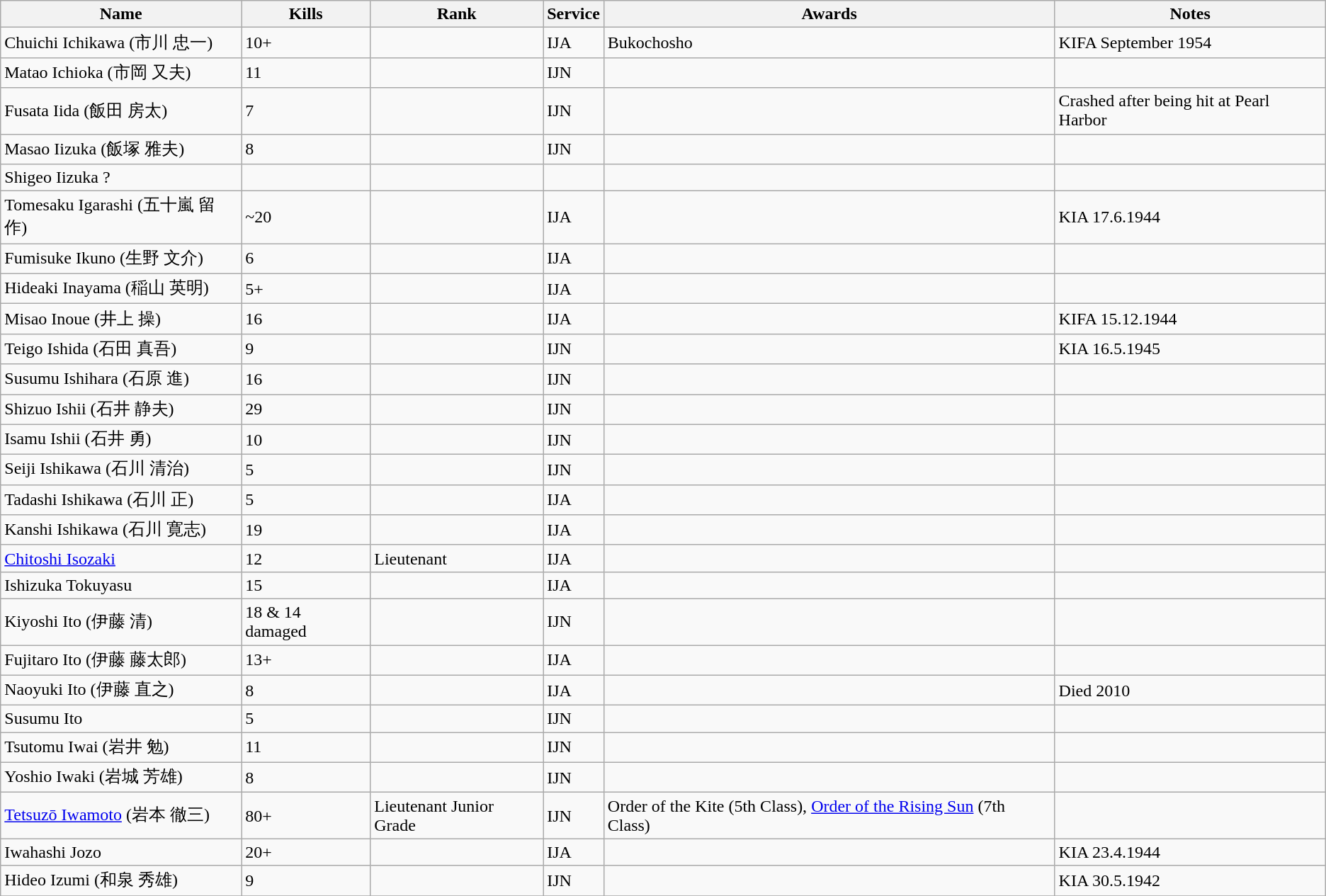<table class=wikitable>
<tr>
<th>Name</th>
<th>Kills</th>
<th>Rank</th>
<th>Service</th>
<th>Awards</th>
<th>Notes</th>
</tr>
<tr>
<td>Chuichi Ichikawa (市川 忠一)</td>
<td>10+</td>
<td></td>
<td>IJA</td>
<td>Bukochosho</td>
<td>KIFA September 1954</td>
</tr>
<tr>
<td>Matao Ichioka (市岡 又夫)</td>
<td>11</td>
<td></td>
<td>IJN</td>
<td></td>
<td></td>
</tr>
<tr>
<td>Fusata Iida (飯田 房太)</td>
<td>7</td>
<td></td>
<td>IJN</td>
<td></td>
<td>Crashed after being hit at Pearl Harbor</td>
</tr>
<tr>
<td>Masao Iizuka (飯塚 雅夫)</td>
<td>8</td>
<td></td>
<td>IJN</td>
<td></td>
<td></td>
</tr>
<tr>
<td>Shigeo Iizuka ?</td>
<td></td>
<td></td>
<td></td>
<td></td>
<td></td>
</tr>
<tr>
<td>Tomesaku Igarashi (五十嵐 留作)</td>
<td>~20</td>
<td></td>
<td>IJA</td>
<td></td>
<td>KIA 17.6.1944</td>
</tr>
<tr>
<td>Fumisuke Ikuno (生野 文介)</td>
<td>6</td>
<td></td>
<td>IJA</td>
<td></td>
<td></td>
</tr>
<tr>
<td>Hideaki Inayama (稲山 英明)</td>
<td>5+</td>
<td></td>
<td>IJA</td>
<td></td>
<td></td>
</tr>
<tr>
<td>Misao Inoue (井上 操)</td>
<td>16</td>
<td></td>
<td>IJA</td>
<td></td>
<td>KIFA 15.12.1944</td>
</tr>
<tr>
<td>Teigo Ishida (石田 真吾)</td>
<td>9</td>
<td></td>
<td>IJN</td>
<td></td>
<td>KIA 16.5.1945</td>
</tr>
<tr>
<td>Susumu Ishihara (石原 進)</td>
<td>16</td>
<td></td>
<td>IJN</td>
<td></td>
<td></td>
</tr>
<tr>
<td>Shizuo Ishii (石井 静夫)</td>
<td>29</td>
<td></td>
<td>IJN</td>
<td></td>
<td></td>
</tr>
<tr>
<td>Isamu Ishii (石井 勇)</td>
<td>10</td>
<td></td>
<td>IJN</td>
<td></td>
<td></td>
</tr>
<tr>
<td>Seiji Ishikawa (石川 清治)</td>
<td>5</td>
<td></td>
<td>IJN</td>
<td></td>
<td></td>
</tr>
<tr>
<td>Tadashi Ishikawa (石川 正)</td>
<td>5</td>
<td></td>
<td>IJA</td>
<td></td>
<td></td>
</tr>
<tr>
<td>Kanshi Ishikawa (石川 寛志)</td>
<td>19</td>
<td></td>
<td>IJA</td>
<td></td>
<td></td>
</tr>
<tr>
<td><a href='#'>Chitoshi Isozaki</a></td>
<td>12</td>
<td>Lieutenant</td>
<td>IJA</td>
<td></td>
<td></td>
</tr>
<tr>
<td>Ishizuka Tokuyasu</td>
<td>15</td>
<td></td>
<td>IJA</td>
<td></td>
<td></td>
</tr>
<tr>
<td>Kiyoshi Ito (伊藤 清)</td>
<td>18 & 14 damaged</td>
<td></td>
<td>IJN</td>
<td></td>
<td></td>
</tr>
<tr>
<td>Fujitaro Ito (伊藤 藤太郎)</td>
<td>13+</td>
<td></td>
<td>IJA</td>
<td></td>
<td></td>
</tr>
<tr>
<td>Naoyuki Ito (伊藤 直之)</td>
<td>8</td>
<td></td>
<td>IJA</td>
<td></td>
<td>Died 2010</td>
</tr>
<tr>
<td>Susumu Ito</td>
<td>5</td>
<td></td>
<td>IJN</td>
<td></td>
<td></td>
</tr>
<tr>
<td>Tsutomu Iwai (岩井 勉)</td>
<td>11</td>
<td></td>
<td>IJN</td>
<td></td>
<td></td>
</tr>
<tr>
<td>Yoshio Iwaki (岩城 芳雄)</td>
<td>8</td>
<td></td>
<td>IJN</td>
<td></td>
<td></td>
</tr>
<tr>
<td><a href='#'>Tetsuzō Iwamoto</a> (岩本 徹三)</td>
<td>80+</td>
<td>Lieutenant Junior Grade</td>
<td>IJN</td>
<td>Order of the Kite (5th Class), <a href='#'>Order of the Rising Sun</a> (7th Class)</td>
<td></td>
</tr>
<tr>
<td>Iwahashi Jozo</td>
<td>20+</td>
<td></td>
<td>IJA</td>
<td></td>
<td>KIA 23.4.1944</td>
</tr>
<tr>
<td>Hideo Izumi (和泉 秀雄)</td>
<td>9</td>
<td></td>
<td>IJN</td>
<td></td>
<td>KIA 30.5.1942</td>
</tr>
<tr>
</tr>
</table>
